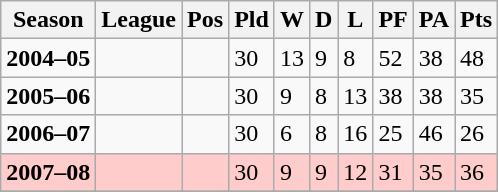<table class="wikitable">
<tr>
<th>Season</th>
<th>League</th>
<th>Pos</th>
<th>Pld</th>
<th>W</th>
<th>D</th>
<th>L</th>
<th>PF</th>
<th>PA</th>
<th>Pts</th>
</tr>
<tr>
<td><strong>2004–05</strong></td>
<td></td>
<td></td>
<td>30</td>
<td>13</td>
<td>9</td>
<td>8</td>
<td>52</td>
<td>38</td>
<td>48</td>
</tr>
<tr>
<td><strong>2005–06</strong></td>
<td></td>
<td></td>
<td>30</td>
<td>9</td>
<td>8</td>
<td>13</td>
<td>38</td>
<td>38</td>
<td>35</td>
</tr>
<tr>
<td><strong>2006–07</strong></td>
<td></td>
<td></td>
<td>30</td>
<td>6</td>
<td>8</td>
<td>16</td>
<td>25</td>
<td>46</td>
<td>26</td>
</tr>
<tr style="background-color: #FFCCCC;">
<td><strong>2007–08</strong></td>
<td></td>
<td></td>
<td>30</td>
<td>9</td>
<td>9</td>
<td>12</td>
<td>31</td>
<td>35</td>
<td>36</td>
</tr>
<tr>
</tr>
</table>
